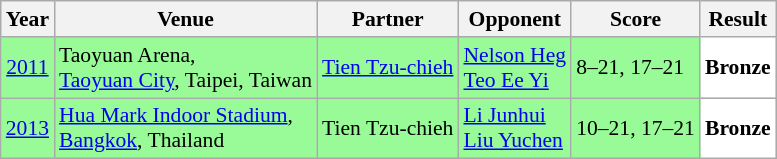<table class="sortable wikitable" style="font-size: 90%;">
<tr>
<th>Year</th>
<th>Venue</th>
<th>Partner</th>
<th>Opponent</th>
<th>Score</th>
<th>Result</th>
</tr>
<tr style="background:#98FB98">
<td align="center"><a href='#'>2011</a></td>
<td align="left">Taoyuan Arena,<br><a href='#'>Taoyuan City</a>, Taipei, Taiwan</td>
<td align="left"> <a href='#'>Tien Tzu-chieh</a></td>
<td align="left"> <a href='#'>Nelson Heg</a><br> <a href='#'>Teo Ee Yi</a></td>
<td align="left">8–21, 17–21</td>
<td style="text-align:left; background:white"> <strong>Bronze</strong></td>
</tr>
<tr style="background:#98FB98">
<td align="center"><a href='#'>2013</a></td>
<td align="left"><a href='#'>Hua Mark Indoor Stadium</a>,<br><a href='#'>Bangkok</a>, Thailand</td>
<td align="left"> Tien Tzu-chieh</td>
<td align="left"> <a href='#'>Li Junhui</a><br> <a href='#'>Liu Yuchen</a></td>
<td align="left">10–21, 17–21</td>
<td style="text-align:left; background:white"> <strong>Bronze</strong></td>
</tr>
</table>
